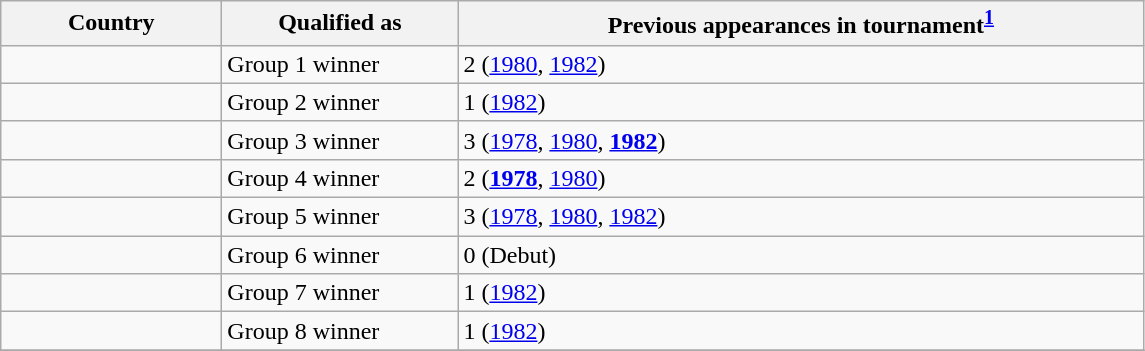<table class="wikitable sortable">
<tr>
<th scope="col" width="140">Country</th>
<th scope="col" width="150">Qualified as</th>
<th scope="col" width="450">Previous appearances in tournament<sup><strong><a href='#'>1</a></strong></sup></th>
</tr>
<tr>
<td></td>
<td>Group 1 winner</td>
<td>2 (<a href='#'>1980</a>, <a href='#'>1982</a>)</td>
</tr>
<tr>
<td></td>
<td>Group 2 winner</td>
<td>1 (<a href='#'>1982</a>)</td>
</tr>
<tr>
<td></td>
<td>Group 3 winner</td>
<td>3 (<a href='#'>1978</a>, <a href='#'>1980</a>, <strong><a href='#'>1982</a></strong>)</td>
</tr>
<tr>
<td></td>
<td>Group 4 winner</td>
<td>2 (<strong><a href='#'>1978</a></strong>, <a href='#'>1980</a>)</td>
</tr>
<tr>
<td></td>
<td>Group 5 winner</td>
<td>3 (<a href='#'>1978</a>, <a href='#'>1980</a>, <a href='#'>1982</a>)</td>
</tr>
<tr>
<td></td>
<td>Group 6 winner</td>
<td>0 (Debut)</td>
</tr>
<tr>
<td></td>
<td>Group 7 winner</td>
<td>1 (<a href='#'>1982</a>)</td>
</tr>
<tr>
<td></td>
<td>Group 8 winner</td>
<td>1 (<a href='#'>1982</a>)</td>
</tr>
<tr>
</tr>
</table>
